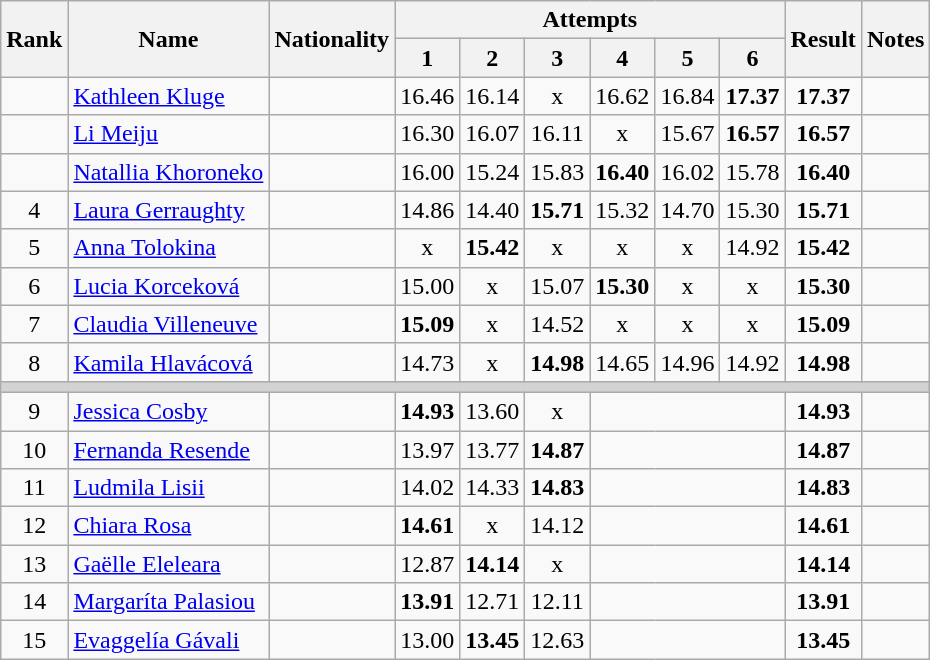<table class="wikitable sortable" style="text-align:center">
<tr>
<th rowspan=2>Rank</th>
<th rowspan=2>Name</th>
<th rowspan=2>Nationality</th>
<th colspan=6>Attempts</th>
<th rowspan=2>Result</th>
<th rowspan=2>Notes</th>
</tr>
<tr>
<th>1</th>
<th>2</th>
<th>3</th>
<th>4</th>
<th>5</th>
<th>6</th>
</tr>
<tr>
<td></td>
<td align=left><a href='#'>Kathleen Kluge</a></td>
<td align=left></td>
<td>16.46</td>
<td>16.14</td>
<td>x</td>
<td>16.62</td>
<td>16.84</td>
<td><strong>17.37</strong></td>
<td><strong>17.37</strong></td>
<td></td>
</tr>
<tr>
<td></td>
<td align=left><a href='#'>Li Meiju</a></td>
<td align=left></td>
<td>16.30</td>
<td>16.07</td>
<td>16.11</td>
<td>x</td>
<td>15.67</td>
<td><strong>16.57</strong></td>
<td><strong>16.57</strong></td>
<td></td>
</tr>
<tr>
<td></td>
<td align=left><a href='#'>Natallia Khoroneko</a></td>
<td align=left></td>
<td>16.00</td>
<td>15.24</td>
<td>15.83</td>
<td><strong>16.40</strong></td>
<td>16.02</td>
<td>15.78</td>
<td><strong>16.40</strong></td>
<td></td>
</tr>
<tr>
<td>4</td>
<td align=left><a href='#'>Laura Gerraughty</a></td>
<td align=left></td>
<td>14.86</td>
<td>14.40</td>
<td><strong>15.71</strong></td>
<td>15.32</td>
<td>14.70</td>
<td>15.30</td>
<td><strong>15.71</strong></td>
<td></td>
</tr>
<tr>
<td>5</td>
<td align=left><a href='#'>Anna Tolokina</a></td>
<td align=left></td>
<td>x</td>
<td><strong>15.42</strong></td>
<td>x</td>
<td>x</td>
<td>x</td>
<td>14.92</td>
<td><strong>15.42</strong></td>
<td></td>
</tr>
<tr>
<td>6</td>
<td align=left><a href='#'>Lucia Korceková</a></td>
<td align=left></td>
<td>15.00</td>
<td>x</td>
<td>15.07</td>
<td><strong>15.30</strong></td>
<td>x</td>
<td>x</td>
<td><strong>15.30</strong></td>
<td></td>
</tr>
<tr>
<td>7</td>
<td align=left><a href='#'>Claudia Villeneuve</a></td>
<td align=left></td>
<td><strong>15.09</strong></td>
<td>x</td>
<td>14.52</td>
<td>x</td>
<td>x</td>
<td>x</td>
<td><strong>15.09</strong></td>
<td></td>
</tr>
<tr>
<td>8</td>
<td align=left><a href='#'>Kamila Hlavácová</a></td>
<td align=left></td>
<td>14.73</td>
<td>x</td>
<td><strong>14.98</strong></td>
<td>14.65</td>
<td>14.96</td>
<td>14.92</td>
<td><strong>14.98</strong></td>
<td></td>
</tr>
<tr>
<td colspan=11 bgcolor=lightgray></td>
</tr>
<tr>
<td>9</td>
<td align=left><a href='#'>Jessica Cosby</a></td>
<td align=left></td>
<td><strong>14.93</strong></td>
<td>13.60</td>
<td>x</td>
<td colspan=3></td>
<td><strong>14.93</strong></td>
<td></td>
</tr>
<tr>
<td>10</td>
<td align=left><a href='#'>Fernanda Resende</a></td>
<td align=left></td>
<td>13.97</td>
<td>13.77</td>
<td><strong>14.87</strong></td>
<td colspan=3></td>
<td><strong>14.87</strong></td>
<td></td>
</tr>
<tr>
<td>11</td>
<td align=left><a href='#'>Ludmila Lisii</a></td>
<td align=left></td>
<td>14.02</td>
<td>14.33</td>
<td><strong>14.83</strong></td>
<td colspan=3></td>
<td><strong>14.83</strong></td>
<td></td>
</tr>
<tr>
<td>12</td>
<td align=left><a href='#'>Chiara Rosa</a></td>
<td align=left></td>
<td><strong>14.61</strong></td>
<td>x</td>
<td>14.12</td>
<td colspan=3></td>
<td><strong>14.61</strong></td>
<td></td>
</tr>
<tr>
<td>13</td>
<td align=left><a href='#'>Gaëlle Eleleara</a></td>
<td align=left></td>
<td>12.87</td>
<td><strong>14.14</strong></td>
<td>x</td>
<td colspan=3></td>
<td><strong>14.14</strong></td>
<td></td>
</tr>
<tr>
<td>14</td>
<td align=left><a href='#'>Margaríta Palasiou</a></td>
<td align=left></td>
<td><strong>13.91</strong></td>
<td>12.71</td>
<td>12.11</td>
<td colspan=3></td>
<td><strong>13.91</strong></td>
<td></td>
</tr>
<tr>
<td>15</td>
<td align=left><a href='#'>Evaggelía Gávali</a></td>
<td align=left></td>
<td>13.00</td>
<td><strong>13.45</strong></td>
<td>12.63</td>
<td colspan=3></td>
<td><strong>13.45</strong></td>
<td></td>
</tr>
</table>
